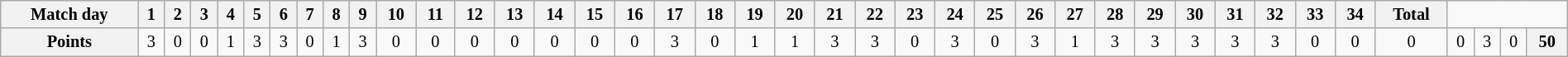<table class="wikitable" style="width:100%; font-size:85%;">
<tr valign=top>
<th align=center>Match day</th>
<th align=center>1</th>
<th align=center>2</th>
<th align=center>3</th>
<th align=center>4</th>
<th align=center>5</th>
<th align=center>6</th>
<th align=center>7</th>
<th align=center>8</th>
<th align=center>9</th>
<th align=center>10</th>
<th align=center>11</th>
<th align=center>12</th>
<th align=center>13</th>
<th align=center>14</th>
<th align=center>15</th>
<th align=center>16</th>
<th align=center>17</th>
<th align=center>18</th>
<th align=center>19</th>
<th align=center>20</th>
<th align=center>21</th>
<th align=center>22</th>
<th align=center>23</th>
<th align=center>24</th>
<th align=center>25</th>
<th align=center>26</th>
<th align=center>27</th>
<th align=center>28</th>
<th align=center>29</th>
<th align=center>30</th>
<th align=center>31</th>
<th align=center>32</th>
<th align=center>33</th>
<th align=center>34</th>
<th align=center><strong>Total</strong></th>
</tr>
<tr>
<th align=center>Points</th>
<td align=center>3</td>
<td align=center>0</td>
<td align=center>0</td>
<td align=center>1</td>
<td align=center>3</td>
<td align=center>3</td>
<td align=center>0</td>
<td align=center>1</td>
<td align=center>3</td>
<td align=center>0</td>
<td align=center>0</td>
<td align=center>0</td>
<td align=center>0</td>
<td align=center>0</td>
<td align=center>0</td>
<td align=center>0</td>
<td align=center>3</td>
<td align=center>0</td>
<td align=center>1</td>
<td align=center>1</td>
<td align=center>3</td>
<td align=center>3</td>
<td align=center>0</td>
<td align=center>3</td>
<td align=center>0</td>
<td align=center>3</td>
<td align=center>1</td>
<td align=center>3</td>
<td align=center>3</td>
<td align=center>3</td>
<td align=center>3</td>
<td align=center>3</td>
<td align=center>0</td>
<td align=center>0</td>
<td align=center>0</td>
<td align=center>0</td>
<td align=center>3</td>
<td align=center>0</td>
<th align=center><strong>50</strong></th>
</tr>
</table>
